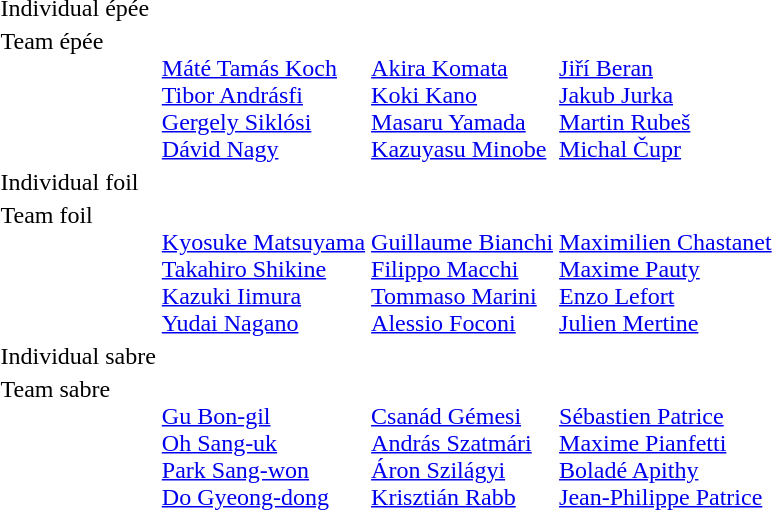<table>
<tr>
<td>Individual épée<br></td>
<td></td>
<td></td>
<td></td>
</tr>
<tr valign=top>
<td>Team épée<br></td>
<td><br><a href='#'>Máté Tamás Koch</a><br><a href='#'>Tibor Andrásfi</a><br><a href='#'>Gergely Siklósi</a><br><a href='#'>Dávid Nagy</a></td>
<td><br><a href='#'>Akira Komata</a><br><a href='#'>Koki Kano</a><br><a href='#'>Masaru Yamada</a><br><a href='#'>Kazuyasu Minobe</a></td>
<td><br><a href='#'>Jiří Beran</a><br><a href='#'>Jakub Jurka</a><br><a href='#'>Martin Rubeš</a><br><a href='#'>Michal Čupr</a></td>
</tr>
<tr>
<td>Individual foil<br></td>
<td></td>
<td></td>
<td></td>
</tr>
<tr valign=top>
<td>Team foil<br></td>
<td><br><a href='#'>Kyosuke Matsuyama</a><br><a href='#'>Takahiro Shikine</a><br><a href='#'>Kazuki Iimura</a><br><a href='#'>Yudai Nagano</a></td>
<td><br><a href='#'>Guillaume Bianchi</a><br><a href='#'>Filippo Macchi</a><br><a href='#'>Tommaso Marini</a><br><a href='#'>Alessio Foconi</a></td>
<td><br><a href='#'>Maximilien Chastanet</a><br><a href='#'>Maxime Pauty</a><br><a href='#'>Enzo Lefort</a><br><a href='#'>Julien Mertine</a></td>
</tr>
<tr>
<td>Individual sabre<br></td>
<td></td>
<td></td>
<td></td>
</tr>
<tr valign=top>
<td>Team sabre<br></td>
<td><br><a href='#'>Gu Bon-gil</a><br><a href='#'>Oh Sang-uk</a><br><a href='#'>Park Sang-won</a><br><a href='#'>Do Gyeong-dong</a></td>
<td><br><a href='#'>Csanád Gémesi</a><br><a href='#'>András Szatmári</a><br><a href='#'>Áron Szilágyi</a><br><a href='#'>Krisztián Rabb</a></td>
<td><br><a href='#'>Sébastien Patrice</a><br><a href='#'>Maxime Pianfetti</a><br><a href='#'>Boladé Apithy</a><br><a href='#'>Jean-Philippe Patrice</a></td>
</tr>
</table>
